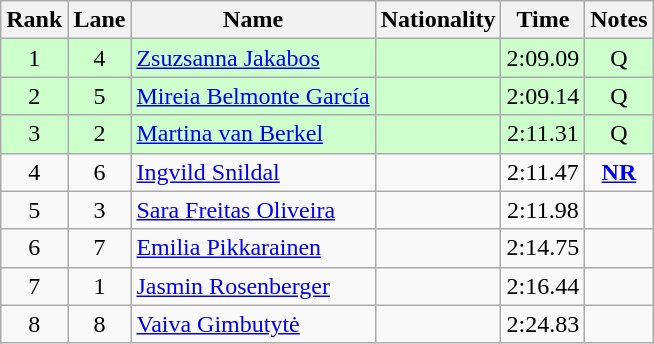<table class="wikitable sortable" style="text-align:center">
<tr>
<th>Rank</th>
<th>Lane</th>
<th>Name</th>
<th>Nationality</th>
<th>Time</th>
<th>Notes</th>
</tr>
<tr bgcolor=ccffcc>
<td>1</td>
<td>4</td>
<td align=left><a href='#'>Zsuzsanna Jakabos</a></td>
<td align=left></td>
<td>2:09.09</td>
<td>Q</td>
</tr>
<tr bgcolor=ccffcc>
<td>2</td>
<td>5</td>
<td align=left><a href='#'>Mireia Belmonte García</a></td>
<td align=left></td>
<td>2:09.14</td>
<td>Q</td>
</tr>
<tr bgcolor=ccffcc>
<td>3</td>
<td>2</td>
<td align=left><a href='#'>Martina van Berkel</a></td>
<td align=left></td>
<td>2:11.31</td>
<td>Q</td>
</tr>
<tr>
<td>4</td>
<td>6</td>
<td align=left><a href='#'>Ingvild Snildal</a></td>
<td align=left></td>
<td>2:11.47</td>
<td><strong><a href='#'>NR</a></strong></td>
</tr>
<tr>
<td>5</td>
<td>3</td>
<td align=left><a href='#'>Sara Freitas Oliveira</a></td>
<td align=left></td>
<td>2:11.98</td>
<td></td>
</tr>
<tr>
<td>6</td>
<td>7</td>
<td align=left><a href='#'>Emilia Pikkarainen</a></td>
<td align=left></td>
<td>2:14.75</td>
<td></td>
</tr>
<tr>
<td>7</td>
<td>1</td>
<td align=left><a href='#'>Jasmin Rosenberger</a></td>
<td align=left></td>
<td>2:16.44</td>
<td></td>
</tr>
<tr>
<td>8</td>
<td>8</td>
<td align=left><a href='#'>Vaiva Gimbutytė</a></td>
<td align=left></td>
<td>2:24.83</td>
<td></td>
</tr>
</table>
